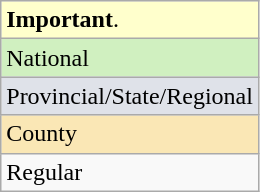<table class="wikitable">
<tr style="background:#ffc;">
<td><strong>Important</strong>.</td>
</tr>
<tr style="background:#d0f0c0">
<td>National</td>
</tr>
<tr style="background:#dfe2e9">
<td>Provincial/State/Regional</td>
</tr>
<tr style="background:#fae7b5">
<td>County</td>
</tr>
<tr>
<td>Regular</td>
</tr>
</table>
